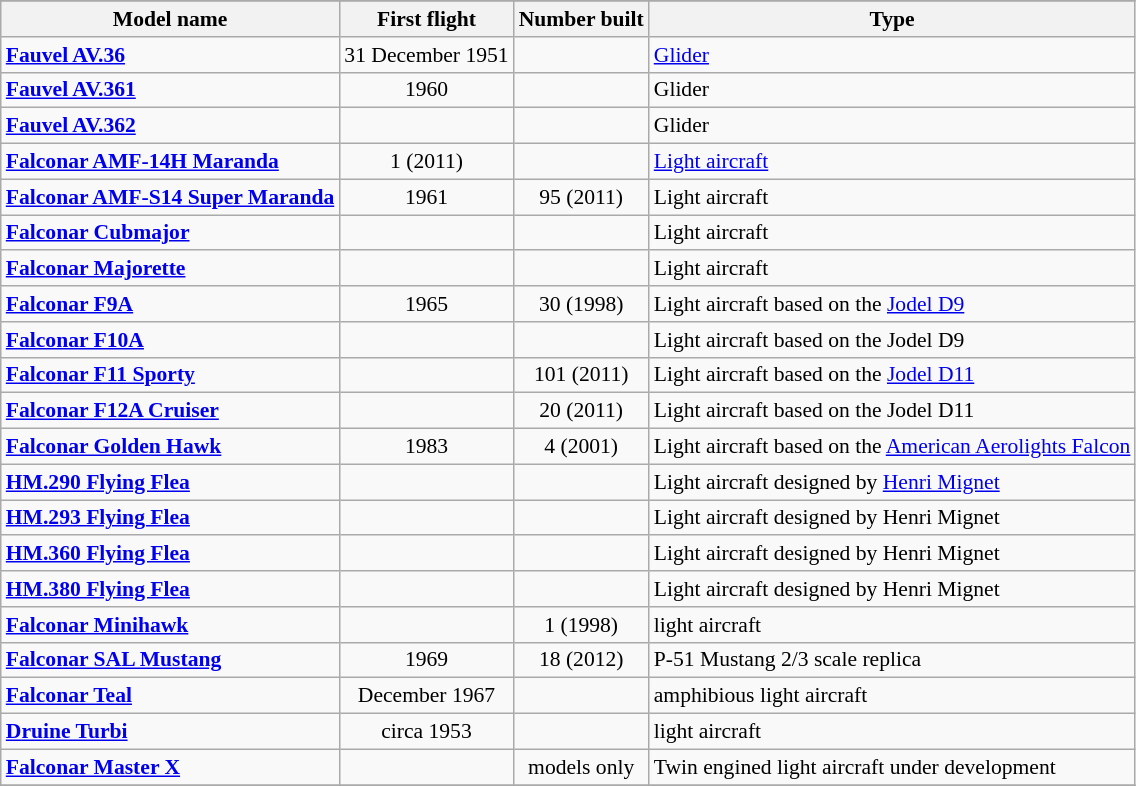<table class="wikitable" align=center style="font-size:90%;">
<tr>
</tr>
<tr style="background:#efefef;">
<th>Model name</th>
<th>First flight</th>
<th>Number built</th>
<th>Type</th>
</tr>
<tr>
<td align=left><strong><a href='#'>Fauvel AV.36</a></strong></td>
<td align=center>31 December 1951</td>
<td align=center></td>
<td align=left><a href='#'>Glider</a></td>
</tr>
<tr>
<td align=left><strong><a href='#'>Fauvel AV.361</a></strong></td>
<td align=center>1960</td>
<td align=center></td>
<td align=left>Glider</td>
</tr>
<tr>
<td align=left><strong><a href='#'>Fauvel AV.362</a></strong></td>
<td align=center></td>
<td align=center></td>
<td align=left>Glider</td>
</tr>
<tr>
<td align=left><strong><a href='#'>Falconar AMF-14H Maranda</a></strong></td>
<td align=center>1 (2011)</td>
<td align=center></td>
<td align=left><a href='#'>Light aircraft</a></td>
</tr>
<tr>
<td align=left><strong><a href='#'>Falconar AMF-S14 Super Maranda</a></strong></td>
<td align=center>1961</td>
<td align=center>95 (2011)</td>
<td align=left>Light aircraft</td>
</tr>
<tr>
<td align=left><strong><a href='#'>Falconar Cubmajor</a></strong></td>
<td align=center></td>
<td align=center></td>
<td align=left>Light aircraft</td>
</tr>
<tr>
<td align=left><strong><a href='#'>Falconar Majorette</a></strong></td>
<td align=center></td>
<td align=center></td>
<td align=left>Light aircraft</td>
</tr>
<tr>
<td align=left><strong><a href='#'>Falconar F9A</a></strong></td>
<td align=center>1965</td>
<td align=center>30 (1998)</td>
<td align=left>Light aircraft based on the <a href='#'>Jodel D9</a></td>
</tr>
<tr>
<td align=left><strong><a href='#'>Falconar F10A</a></strong></td>
<td align=center></td>
<td align=center></td>
<td align=left>Light aircraft based on the Jodel D9</td>
</tr>
<tr>
<td align=left><strong><a href='#'>Falconar F11 Sporty</a></strong></td>
<td align=center></td>
<td align=center>101 (2011)</td>
<td align=left>Light aircraft based on the <a href='#'>Jodel D11</a></td>
</tr>
<tr>
<td align=left><strong><a href='#'>Falconar F12A Cruiser</a></strong></td>
<td align=center></td>
<td align=center>20 (2011)</td>
<td align=left>Light aircraft based on the Jodel D11</td>
</tr>
<tr>
<td align=left><strong><a href='#'>Falconar Golden Hawk</a></strong></td>
<td align=center>1983</td>
<td align=center>4 (2001)</td>
<td align=left>Light aircraft based on the <a href='#'>American Aerolights Falcon</a></td>
</tr>
<tr>
<td align=left><strong><a href='#'>HM.290 Flying Flea</a></strong></td>
<td align=center></td>
<td align=center></td>
<td align=left>Light aircraft designed by <a href='#'>Henri Mignet</a></td>
</tr>
<tr>
<td align=left><strong><a href='#'>HM.293 Flying Flea</a></strong></td>
<td align=center></td>
<td align=center></td>
<td align=left>Light aircraft designed by Henri Mignet</td>
</tr>
<tr>
<td align=left><strong><a href='#'>HM.360 Flying Flea</a></strong></td>
<td align=center></td>
<td align=center></td>
<td align=left>Light aircraft designed by Henri Mignet</td>
</tr>
<tr>
<td align=left><strong><a href='#'>HM.380 Flying Flea</a></strong></td>
<td align=center></td>
<td align=center></td>
<td align=left>Light aircraft designed by Henri Mignet</td>
</tr>
<tr>
<td align=left><strong><a href='#'>Falconar Minihawk</a></strong></td>
<td align=center></td>
<td align=center>1 (1998)</td>
<td align=left>light aircraft</td>
</tr>
<tr>
<td align=left><strong><a href='#'>Falconar SAL Mustang</a></strong></td>
<td align=center>1969</td>
<td align=center>18 (2012)</td>
<td align=left>P-51 Mustang 2/3 scale replica</td>
</tr>
<tr>
<td align=left><strong><a href='#'>Falconar Teal</a></strong></td>
<td align=center>December 1967</td>
<td align=center></td>
<td align=left>amphibious light aircraft</td>
</tr>
<tr>
<td align=left><strong><a href='#'>Druine Turbi</a></strong></td>
<td align=center>circa 1953</td>
<td align=center></td>
<td align=left>light aircraft</td>
</tr>
<tr>
<td align=left><strong><a href='#'>Falconar Master X</a></strong></td>
<td align=center></td>
<td align=center>models only</td>
<td align=left>Twin engined light aircraft under development</td>
</tr>
<tr>
</tr>
</table>
